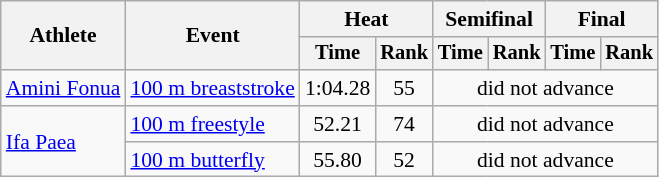<table class=wikitable style="font-size:90%">
<tr>
<th rowspan="2">Athlete</th>
<th rowspan="2">Event</th>
<th colspan="2">Heat</th>
<th colspan="2">Semifinal</th>
<th colspan="2">Final</th>
</tr>
<tr style="font-size:95%">
<th>Time</th>
<th>Rank</th>
<th>Time</th>
<th>Rank</th>
<th>Time</th>
<th>Rank</th>
</tr>
<tr align=center>
<td align=left><a href='#'>Amini Fonua</a></td>
<td align=left><a href='#'>100 m breaststroke</a></td>
<td>1:04.28</td>
<td>55</td>
<td colspan=4>did not advance</td>
</tr>
<tr align=center>
<td align=left rowspan=2><a href='#'>Ifa Paea</a></td>
<td align=left><a href='#'>100 m freestyle</a></td>
<td>52.21</td>
<td>74</td>
<td colspan=4>did not advance</td>
</tr>
<tr align=center>
<td align=left><a href='#'>100 m butterfly</a></td>
<td>55.80</td>
<td>52</td>
<td colspan=4>did not advance</td>
</tr>
</table>
